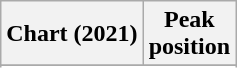<table class="wikitable sortable plainrowheaders" style="text-align:center">
<tr>
<th scope="col">Chart (2021)</th>
<th scope="col">Peak<br>position</th>
</tr>
<tr>
</tr>
<tr>
</tr>
</table>
